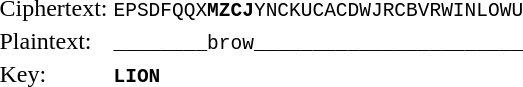<table>
<tr>
<td>Ciphertext:</td>
<td><code>EPSDFQQX<strong>MZCJ</strong>YNCKUCACDWJRCBVRWINLOWU</code></td>
</tr>
<tr>
<td>Plaintext:</td>
<td><code>________brow_______________________</code></td>
</tr>
<tr>
<td>Key:</td>
<td><code><strong>LION</strong></code></td>
</tr>
</table>
